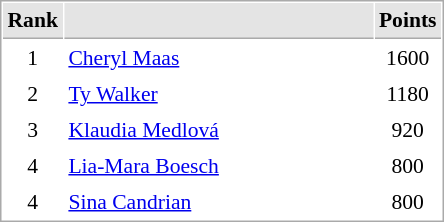<table cellspacing="1" cellpadding="3" style="border:1px solid #aaa; font-size:90%;">
<tr style="background:#e4e4e4;">
<th style="border-bottom:1px solid #aaa; width:10px;">Rank</th>
<th style="border-bottom:1px solid #aaa; width:200px;"></th>
<th style="border-bottom:1px solid #aaa; width:20px;">Points</th>
</tr>
<tr>
<td align=center>1</td>
<td> <a href='#'>Cheryl Maas</a></td>
<td align=center>1600</td>
</tr>
<tr>
<td align=center>2</td>
<td> <a href='#'>Ty Walker</a></td>
<td align=center>1180</td>
</tr>
<tr>
<td align=center>3</td>
<td> <a href='#'>Klaudia Medlová</a></td>
<td align=center>920</td>
</tr>
<tr>
<td align=center>4</td>
<td> <a href='#'>Lia-Mara Boesch</a></td>
<td align=center>800</td>
</tr>
<tr>
<td align=center>4</td>
<td> <a href='#'>Sina Candrian</a></td>
<td align=center>800</td>
</tr>
</table>
